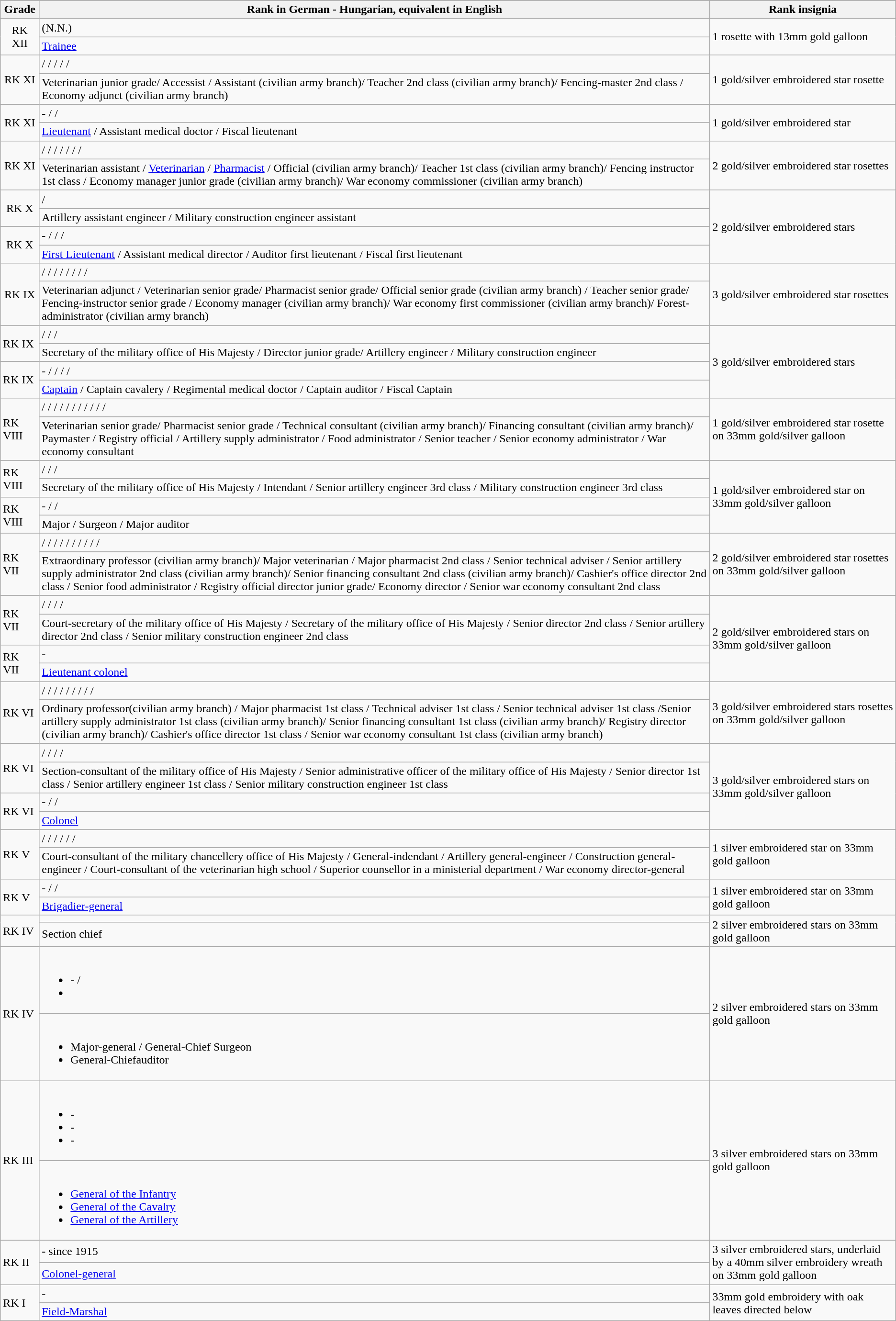<table class="wikitable">
<tr>
</tr>
<tr ---- bgcolor="#FFFFFF">
<th>Grade</th>
<th>Rank in German <span> - Hungarian</span>, equivalent in English</th>
<th>Rank insignia</th>
</tr>
<tr>
<td align="center" rowspan="2">RK XII</td>
<td> (N.N.)</td>
<td rowspan="2">1 rosette with 13mm gold galloon</td>
</tr>
<tr>
<td><a href='#'>Trainee</a></td>
</tr>
<tr>
<td align="center" rowspan="2">RK XI</td>
<td> /  /  /  /  / </td>
<td rowspan="2">1 gold/silver embroidered star rosette</td>
</tr>
<tr>
<td>Veterinarian junior grade/ Accessist / Assistant (civilian army branch)/ Teacher 2nd class (civilian army branch)/ Fencing-master 2nd class / Economy adjunct (civilian army branch)</td>
</tr>
<tr>
<td align="center" rowspan="2">RK XI</td>
<td><span> - </span> /  / </td>
<td rowspan="2">1 gold/silver embroidered star</td>
</tr>
<tr>
<td><a href='#'>Lieutenant</a> / Assistant medical doctor / Fiscal lieutenant</td>
</tr>
<tr>
<td align="center" rowspan="2">RK XI</td>
<td> /  /  /  /  /  /  / </td>
<td rowspan="2">2 gold/silver embroidered star rosettes</td>
</tr>
<tr>
<td>Veterinarian assistant / <a href='#'>Veterinarian</a> / <a href='#'>Pharmacist</a> / Official (civilian army branch)/ Teacher 1st class (civilian army branch)/ Fencing instructor 1st class / Economy manager junior grade (civilian army branch)/ War economy commissioner (civilian army branch)</td>
</tr>
<tr>
<td align="center" rowspan="2">RK X</td>
<td> / </td>
<td rowspan="4">2 gold/silver embroidered stars</td>
</tr>
<tr>
<td>Artillery assistant engineer / Military construction engineer assistant</td>
</tr>
<tr>
<td align="center" rowspan="2">RK X</td>
<td> <span> - </span> /  /  / </td>
</tr>
<tr>
<td><a href='#'>First Lieutenant</a> / Assistant medical director / Auditor first lieutenant / Fiscal first lieutenant</td>
</tr>
<tr>
<td align="center" rowspan="2">RK IX</td>
<td> /  /  /  /  /  /  /  / </td>
<td rowspan="2">3 gold/silver embroidered star rosettes</td>
</tr>
<tr>
<td>Veterinarian adjunct / Veterinarian senior grade/ Pharmacist senior grade/ Official senior grade (civilian army branch) / Teacher senior grade/ Fencing-instructor senior grade / Economy manager (civilian army branch)/ War economy first commissioner (civilian army branch)/ Forest-administrator (civilian army branch)</td>
</tr>
<tr>
<td rowspan="2">RK IX</td>
<td> /  /  / </td>
<td rowspan="4">3 gold/silver embroidered stars</td>
</tr>
<tr>
<td>Secretary of the military office of His Majesty / Director junior grade/ Artillery engineer / Military construction engineer</td>
</tr>
<tr>
<td rowspan="2">RK IX</td>
<td> <span> - </span> /  /  /  / </td>
</tr>
<tr>
<td><a href='#'>Captain</a> / Captain cavalery / Regimental medical doctor / Captain auditor / Fiscal Captain</td>
</tr>
<tr>
<td rowspan="2">RK VIII</td>
<td> /  /  /  /  /  /  /  /  /  /  / </td>
<td rowspan="2">1 gold/silver embroidered star rosette on 33mm gold/silver galloon</td>
</tr>
<tr>
<td>Veterinarian senior grade/ Pharmacist senior grade / Technical consultant (civilian army branch)/ Financing consultant (civilian army branch)/ Paymaster / Registry official / Artillery supply administrator / Food administrator / Senior teacher / Senior economy administrator / War economy consultant</td>
</tr>
<tr>
<td rowspan="2">RK VIII</td>
<td> /  /  / </td>
<td rowspan="4">1 gold/silver embroidered star on 33mm gold/silver galloon</td>
</tr>
<tr>
<td>Secretary of the military office of His Majesty / Intendant / Senior artillery engineer 3rd class / Military construction engineer 3rd class</td>
</tr>
<tr>
<td rowspan="2">RK VIII</td>
<td> <span> - </span> /  / </td>
</tr>
<tr>
<td>Major / Surgeon / Major auditor</td>
</tr>
<tr>
</tr>
<tr>
<td rowspan="2">RK VII</td>
<td> /  /  /  /  /  /  /  /  /  / </td>
<td rowspan="2">2 gold/silver embroidered star rosettes on 33mm gold/silver galloon</td>
</tr>
<tr>
<td>Extraordinary professor (civilian army branch)/ Major veterinarian / Major pharmacist 2nd class / Senior technical adviser / Senior artillery supply administrator 2nd class (civilian army branch)/ Senior financing consultant 2nd class (civilian army branch)/ Cashier's office director 2nd class / Senior food administrator / Registry official director junior grade/ Economy director / Senior war economy consultant 2nd class</td>
</tr>
<tr>
<td rowspan="2">RK VII</td>
<td> /  /  /  / </td>
<td rowspan="4">2 gold/silver embroidered stars on 33mm gold/silver galloon</td>
</tr>
<tr>
<td>Court-secretary of the military office of His Majesty / Secretary of the military office of His Majesty / Senior director 2nd class / Senior artillery director 2nd class / Senior military construction engineer 2nd class</td>
</tr>
<tr>
<td rowspan="2">RK VII</td>
<td> <span> - </span></td>
</tr>
<tr>
<td><a href='#'>Lieutenant colonel</a></td>
</tr>
<tr>
<td rowspan="2">RK VI</td>
<td> /  /  /  /  /  /  /  /  / </td>
<td rowspan="2">3 gold/silver embroidered stars rosettes on 33mm gold/silver galloon</td>
</tr>
<tr>
<td>Ordinary professor(civilian army branch) / Major pharmacist 1st class / Technical adviser 1st class / Senior technical adviser 1st class /Senior artillery supply administrator 1st class (civilian army branch)/ Senior financing consultant 1st class (civilian army branch)/ Registry director (civilian army branch)/ Cashier's office director 1st class / Senior war economy consultant 1st class (civilian army branch)</td>
</tr>
<tr>
<td rowspan="2">RK VI</td>
<td> /  /  /  / </td>
<td rowspan="4">3 gold/silver embroidered stars on 33mm gold/silver galloon</td>
</tr>
<tr>
<td>Section-consultant of the military office of His Majesty / Senior administrative officer of the military office of His Majesty / Senior director 1st class / Senior artillery engineer 1st class / Senior military construction engineer 1st class</td>
</tr>
<tr>
<td rowspan="2">RK VI</td>
<td> <span> - </span> /  / </td>
</tr>
<tr>
<td><a href='#'>Colonel</a></td>
</tr>
<tr>
<td rowspan="2">RK V</td>
<td> /  /  /  /  /  / </td>
<td rowspan="2">1 silver embroidered star on 33mm gold galloon</td>
</tr>
<tr>
<td>Court-consultant of the military chancellery office of His Majesty / General-indendant / Artillery general-engineer / Construction general-engineer / Court-consultant of the veterinarian high school / Superior counsellor in a ministerial department / War economy director-general</td>
</tr>
<tr>
<td rowspan="2">RK V</td>
<td><span> - </span> /  / </td>
<td rowspan="2">1 silver embroidered star on 33mm gold galloon</td>
</tr>
<tr>
<td><a href='#'>Brigadier-general</a></td>
</tr>
<tr>
<td rowspan="2">RK IV</td>
<td></td>
<td rowspan="2">2 silver embroidered stars on 33mm gold galloon</td>
</tr>
<tr>
<td>Section chief</td>
</tr>
<tr>
<td rowspan="2">RK IV</td>
<td><br><ul><li> <span> - </span> / </li><li></li></ul></td>
<td rowspan="2">2 silver embroidered stars on 33mm gold galloon</td>
</tr>
<tr>
<td><br><ul><li>Major-general / General-Chief Surgeon</li><li>General-Chiefauditor</li></ul></td>
</tr>
<tr>
<td rowspan="2">RK III</td>
<td><br><ul><li> <span> - </span></li><li> <span> - </span></li><li> <span> - </span></li></ul></td>
<td rowspan="2">3 silver embroidered stars on 33mm gold galloon</td>
</tr>
<tr>
<td><br><ul><li><a href='#'>General of the Infantry</a></li><li><a href='#'>General of the Cavalry</a></li><li><a href='#'>General of the Artillery</a></li></ul></td>
</tr>
<tr>
<td rowspan="2">RK II</td>
<td> <span> - </span> since 1915</td>
<td rowspan="2">3 silver embroidered stars, underlaid by a 40mm silver embroidery wreath on 33mm gold galloon</td>
</tr>
<tr>
<td><a href='#'>Colonel-general</a></td>
</tr>
<tr>
<td rowspan="2">RK I</td>
<td> <span> - </span></td>
<td rowspan="2">33mm gold embroidery with oak leaves directed below</td>
</tr>
<tr>
<td><a href='#'>Field-Marshal</a></td>
</tr>
</table>
